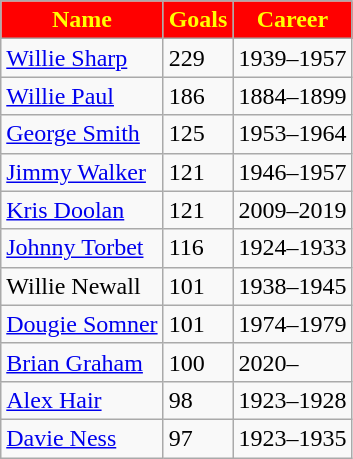<table class="wikitable">
<tr>
<th style="background:red; color:yellow;" scope="col">Name</th>
<th style="background:red; color:yellow;" scope="col">Goals</th>
<th style="background:red; color:yellow;" scope="col">Career</th>
</tr>
<tr>
<td align="left"><a href='#'>Willie Sharp</a></td>
<td>229</td>
<td>1939–1957</td>
</tr>
<tr>
<td align="left"><a href='#'>Willie Paul</a></td>
<td>186</td>
<td>1884–1899</td>
</tr>
<tr>
<td align="left"><a href='#'>George Smith</a></td>
<td>125</td>
<td>1953–1964</td>
</tr>
<tr>
<td align="left"><a href='#'>Jimmy Walker</a></td>
<td>121</td>
<td>1946–1957</td>
</tr>
<tr>
<td align="left"><a href='#'>Kris Doolan</a></td>
<td>121</td>
<td>2009–2019</td>
</tr>
<tr>
<td align="left"><a href='#'>Johnny Torbet</a></td>
<td>116</td>
<td>1924–1933</td>
</tr>
<tr>
<td align="left">Willie Newall</td>
<td>101</td>
<td>1938–1945</td>
</tr>
<tr>
<td align="left"><a href='#'>Dougie Somner</a></td>
<td>101</td>
<td>1974–1979</td>
</tr>
<tr>
<td align="left"><a href='#'>Brian Graham</a></td>
<td>100</td>
<td>2020–</td>
</tr>
<tr>
<td align="left"><a href='#'>Alex Hair</a></td>
<td>98</td>
<td>1923–1928</td>
</tr>
<tr>
<td align="left"><a href='#'>Davie Ness</a></td>
<td>97</td>
<td>1923–1935</td>
</tr>
</table>
